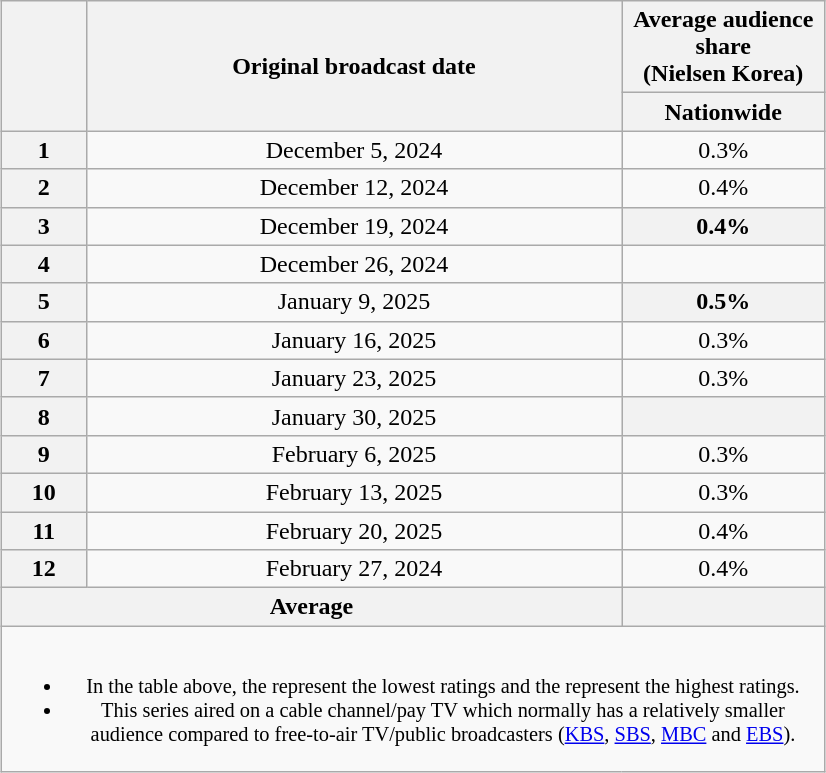<table class="wikitable" style="margin-left:auto; margin-right:auto; width:550px; text-align:center">
<tr>
<th scope="col" rowspan="2"></th>
<th scope="col" rowspan="2">Original broadcast date</th>
<th scope="col">Average audience share<br>(Nielsen Korea)</th>
</tr>
<tr>
<th scope="col" style="width:8em">Nationwide</th>
</tr>
<tr>
<th scope="row">1</th>
<td>December 5, 2024</td>
<td>0.3% </td>
</tr>
<tr>
<th scope="row">2</th>
<td>December 12, 2024</td>
<td>0.4% </td>
</tr>
<tr>
<th scope="row">3</th>
<td>December 19, 2024</td>
<th>0.4% </th>
</tr>
<tr>
<th scope="row">4</th>
<td>December 26, 2024</td>
<td><strong></strong> </td>
</tr>
<tr>
<th scope="row">5</th>
<td>January 9, 2025</td>
<th>0.5% </th>
</tr>
<tr>
<th scope="row">6</th>
<td>January 16, 2025</td>
<td>0.3% </td>
</tr>
<tr>
<th scope="row">7</th>
<td>January 23, 2025</td>
<td>0.3% </td>
</tr>
<tr>
<th scope="row">8</th>
<td>January 30, 2025</td>
<th><strong></strong> </th>
</tr>
<tr>
<th scope="row">9</th>
<td>February 6, 2025</td>
<td>0.3% </td>
</tr>
<tr>
<th scope="row">10</th>
<td>February 13, 2025</td>
<td>0.3% </td>
</tr>
<tr>
<th scope="row">11</th>
<td>February 20, 2025</td>
<td>0.4% </td>
</tr>
<tr>
<th scope="row">12</th>
<td>February 27, 2024</td>
<td>0.4% </td>
</tr>
<tr>
<th scope="row" colspan="2">Average</th>
<th></th>
</tr>
<tr>
<td colspan="3" style="font-size:85%"><br><ul><li>In the table above, the <strong></strong> represent the lowest ratings and the <strong></strong> represent the highest ratings.</li><li>This series aired on a cable channel/pay TV which normally has a relatively smaller audience compared to free-to-air TV/public broadcasters (<a href='#'>KBS</a>, <a href='#'>SBS</a>, <a href='#'>MBC</a> and <a href='#'>EBS</a>).</li></ul></td>
</tr>
</table>
